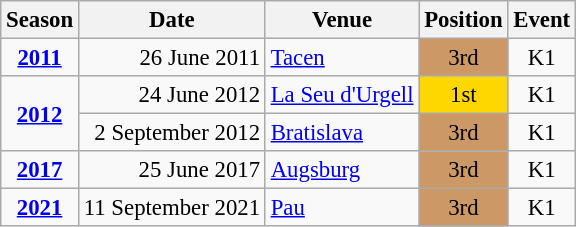<table class="wikitable" style="text-align:center; font-size:95%;">
<tr>
<th>Season</th>
<th>Date</th>
<th>Venue</th>
<th>Position</th>
<th>Event</th>
</tr>
<tr>
<td><strong><a href='#'>2011</a></strong></td>
<td align=right>26 June 2011</td>
<td align=left><a href='#'>Tacen</a></td>
<td bgcolor=cc9966>3rd</td>
<td>K1</td>
</tr>
<tr>
<td rowspan=2><strong><a href='#'>2012</a></strong></td>
<td align=right>24 June 2012</td>
<td align=left><a href='#'>La Seu d'Urgell</a></td>
<td bgcolor=gold>1st</td>
<td>K1</td>
</tr>
<tr>
<td align=right>2 September 2012</td>
<td align=left><a href='#'>Bratislava</a></td>
<td bgcolor=cc9966>3rd</td>
<td>K1</td>
</tr>
<tr>
<td><strong><a href='#'>2017</a></strong></td>
<td align=right>25 June 2017</td>
<td align=left><a href='#'>Augsburg</a></td>
<td bgcolor=cc9966>3rd</td>
<td>K1</td>
</tr>
<tr>
<td><strong><a href='#'>2021</a></strong></td>
<td align=right>11 September 2021</td>
<td align=left><a href='#'>Pau</a></td>
<td bgcolor=cc9966>3rd</td>
<td>K1</td>
</tr>
</table>
